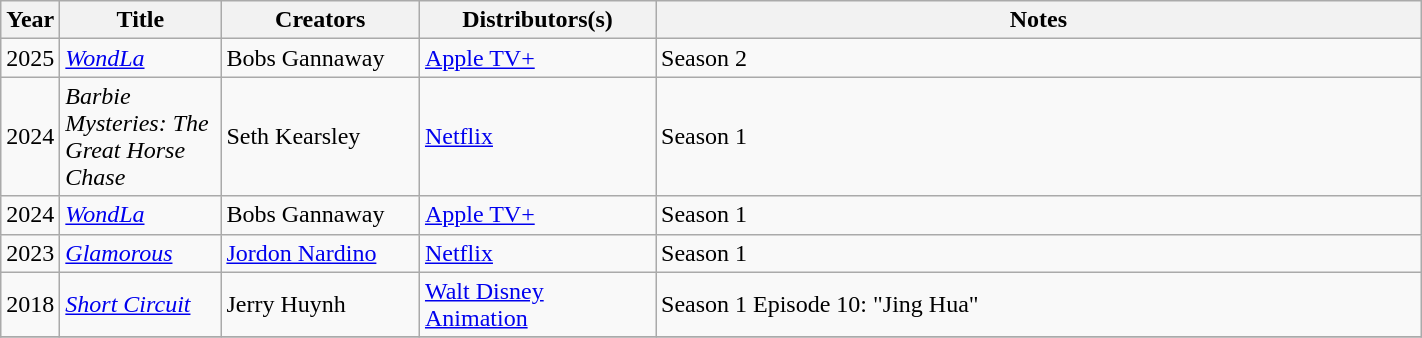<table class="wikitable sortable" width=75%>
<tr>
<th width="15">Year</th>
<th width="100">Title</th>
<th width="125">Creators</th>
<th width="150">Distributors(s)</th>
<th>Notes</th>
</tr>
<tr>
<td>2025</td>
<td><em><a href='#'>WondLa</a></em></td>
<td>Bobs Gannaway</td>
<td><a href='#'>Apple TV+</a></td>
<td>Season 2</td>
</tr>
<tr>
<td>2024</td>
<td><em>Barbie Mysteries: The Great Horse Chase</em></td>
<td>Seth Kearsley</td>
<td><a href='#'>Netflix</a></td>
<td>Season 1</td>
</tr>
<tr>
<td>2024</td>
<td><em><a href='#'>WondLa</a></em></td>
<td>Bobs Gannaway</td>
<td><a href='#'>Apple TV+</a></td>
<td>Season 1</td>
</tr>
<tr>
<td>2023</td>
<td><em><a href='#'>Glamorous</a></em></td>
<td><a href='#'>Jordon Nardino</a></td>
<td><a href='#'>Netflix</a></td>
<td>Season 1</td>
</tr>
<tr>
<td>2018</td>
<td><em><a href='#'>Short Circuit</a></em></td>
<td>Jerry Huynh</td>
<td><a href='#'>Walt Disney Animation</a></td>
<td>Season 1 Episode 10: "Jing Hua"</td>
</tr>
<tr>
</tr>
</table>
